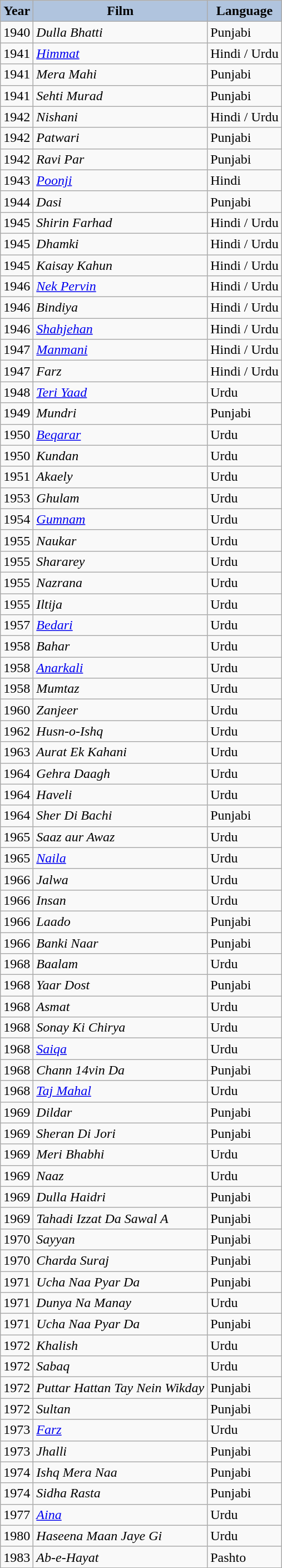<table class="wikitable sortable plainrowheaders">
<tr>
<th style="background:#B0C4DE;">Year</th>
<th style="background:#B0C4DE;">Film</th>
<th style="background:#B0C4DE;">Language</th>
</tr>
<tr>
<td>1940</td>
<td><em>Dulla Bhatti</em></td>
<td>Punjabi</td>
</tr>
<tr>
<td>1941</td>
<td><em><a href='#'>Himmat</a></em></td>
<td>Hindi / Urdu</td>
</tr>
<tr>
<td>1941</td>
<td><em>Mera Mahi</em></td>
<td>Punjabi</td>
</tr>
<tr>
<td>1941</td>
<td><em>Sehti Murad</em></td>
<td>Punjabi</td>
</tr>
<tr>
<td>1942</td>
<td><em>Nishani</em></td>
<td>Hindi / Urdu</td>
</tr>
<tr>
<td>1942</td>
<td><em>Patwari</em></td>
<td>Punjabi</td>
</tr>
<tr>
<td>1942</td>
<td><em>Ravi Par</em></td>
<td>Punjabi</td>
</tr>
<tr>
<td>1943</td>
<td><em><a href='#'>Poonji</a></em></td>
<td>Hindi</td>
</tr>
<tr>
<td>1944</td>
<td><em>Dasi</em></td>
<td>Punjabi</td>
</tr>
<tr>
<td>1945</td>
<td><em>Shirin Farhad</em></td>
<td>Hindi / Urdu</td>
</tr>
<tr>
<td>1945</td>
<td><em>Dhamki</em></td>
<td>Hindi / Urdu</td>
</tr>
<tr>
<td>1945</td>
<td><em>Kaisay Kahun</em></td>
<td>Hindi / Urdu</td>
</tr>
<tr>
<td>1946</td>
<td><em><a href='#'>Nek Pervin</a></em></td>
<td>Hindi / Urdu</td>
</tr>
<tr>
<td>1946</td>
<td><em>Bindiya</em></td>
<td>Hindi / Urdu</td>
</tr>
<tr>
<td>1946</td>
<td><em><a href='#'>Shahjehan</a></em></td>
<td>Hindi / Urdu</td>
</tr>
<tr>
<td>1947</td>
<td><em><a href='#'>Manmani</a></em></td>
<td>Hindi / Urdu</td>
</tr>
<tr>
<td>1947</td>
<td><em>Farz</em></td>
<td>Hindi / Urdu</td>
</tr>
<tr>
<td>1948</td>
<td><em><a href='#'>Teri Yaad</a></em></td>
<td>Urdu</td>
</tr>
<tr>
<td>1949</td>
<td><em>Mundri</em></td>
<td>Punjabi</td>
</tr>
<tr>
<td>1950</td>
<td><em><a href='#'>Beqarar</a></em></td>
<td>Urdu</td>
</tr>
<tr>
<td>1950</td>
<td><em>Kundan</em></td>
<td>Urdu</td>
</tr>
<tr>
<td>1951</td>
<td><em>Akaely</em></td>
<td>Urdu</td>
</tr>
<tr>
<td>1953</td>
<td><em>Ghulam</em></td>
<td>Urdu</td>
</tr>
<tr>
<td>1954</td>
<td><em><a href='#'>Gumnam</a></em></td>
<td>Urdu</td>
</tr>
<tr>
<td>1955</td>
<td><em>Naukar</em></td>
<td>Urdu</td>
</tr>
<tr>
<td>1955</td>
<td><em>Shararey</em></td>
<td>Urdu</td>
</tr>
<tr>
<td>1955</td>
<td><em>Nazrana</em></td>
<td>Urdu</td>
</tr>
<tr>
<td>1955</td>
<td><em>Iltija</em></td>
<td>Urdu</td>
</tr>
<tr>
<td>1957</td>
<td><em><a href='#'>Bedari</a></em></td>
<td>Urdu</td>
</tr>
<tr>
<td>1958</td>
<td><em>Bahar</em></td>
<td>Urdu</td>
</tr>
<tr>
<td>1958</td>
<td><em><a href='#'>Anarkali</a></em></td>
<td>Urdu</td>
</tr>
<tr>
<td>1958</td>
<td><em>Mumtaz</em></td>
<td>Urdu</td>
</tr>
<tr>
<td>1960</td>
<td><em>Zanjeer</em></td>
<td>Urdu</td>
</tr>
<tr>
<td>1962</td>
<td><em>Husn-o-Ishq</em></td>
<td>Urdu</td>
</tr>
<tr>
<td>1963</td>
<td><em>Aurat Ek Kahani</em></td>
<td>Urdu</td>
</tr>
<tr>
<td>1964</td>
<td><em>Gehra Daagh</em></td>
<td>Urdu</td>
</tr>
<tr>
<td>1964</td>
<td><em>Haveli</em></td>
<td>Urdu</td>
</tr>
<tr>
<td>1964</td>
<td><em>Sher Di Bachi</em></td>
<td>Punjabi</td>
</tr>
<tr>
<td>1965</td>
<td><em>Saaz aur Awaz</em></td>
<td>Urdu</td>
</tr>
<tr>
<td>1965</td>
<td><em><a href='#'>Naila</a></em></td>
<td>Urdu</td>
</tr>
<tr>
<td>1966</td>
<td><em>Jalwa</em></td>
<td>Urdu</td>
</tr>
<tr>
<td>1966</td>
<td><em>Insan</em></td>
<td>Urdu</td>
</tr>
<tr>
<td>1966</td>
<td><em>Laado</em></td>
<td>Punjabi</td>
</tr>
<tr>
<td>1966</td>
<td><em>Banki Naar</em></td>
<td>Punjabi</td>
</tr>
<tr>
<td>1968</td>
<td><em>Baalam</em></td>
<td>Urdu</td>
</tr>
<tr>
<td>1968</td>
<td><em>Yaar Dost</em></td>
<td>Punjabi</td>
</tr>
<tr>
<td>1968</td>
<td><em>Asmat</em></td>
<td>Urdu</td>
</tr>
<tr>
<td>1968</td>
<td><em>Sonay Ki Chirya</em></td>
<td>Urdu</td>
</tr>
<tr>
<td>1968</td>
<td><em><a href='#'>Saiqa</a></em></td>
<td>Urdu</td>
</tr>
<tr>
<td>1968</td>
<td><em>Chann 14vin Da</em></td>
<td>Punjabi</td>
</tr>
<tr>
<td>1968</td>
<td><em><a href='#'>Taj Mahal</a></em></td>
<td>Urdu</td>
</tr>
<tr>
<td>1969</td>
<td><em>Dildar</em></td>
<td>Punjabi</td>
</tr>
<tr>
<td>1969</td>
<td><em>Sheran Di Jori</em></td>
<td>Punjabi</td>
</tr>
<tr>
<td>1969</td>
<td><em>Meri Bhabhi</em></td>
<td>Urdu</td>
</tr>
<tr>
<td>1969</td>
<td><em>Naaz</em></td>
<td>Urdu</td>
</tr>
<tr>
<td>1969</td>
<td><em>Dulla Haidri</em></td>
<td>Punjabi</td>
</tr>
<tr>
<td>1969</td>
<td><em>Tahadi Izzat Da Sawal A</em></td>
<td>Punjabi</td>
</tr>
<tr>
<td>1970</td>
<td><em>Sayyan</em></td>
<td>Punjabi</td>
</tr>
<tr>
<td>1970</td>
<td><em>Charda Suraj</em></td>
<td>Punjabi</td>
</tr>
<tr>
<td>1971</td>
<td><em>Ucha Naa Pyar Da</em></td>
<td>Punjabi</td>
</tr>
<tr>
<td>1971</td>
<td><em>Dunya Na Manay</em></td>
<td>Urdu</td>
</tr>
<tr>
<td>1971</td>
<td><em>Ucha Naa Pyar Da</em></td>
<td>Punjabi</td>
</tr>
<tr>
<td>1972</td>
<td><em>Khalish</em></td>
<td>Urdu</td>
</tr>
<tr>
<td>1972</td>
<td><em>Sabaq</em></td>
<td>Urdu</td>
</tr>
<tr>
<td>1972</td>
<td><em>Puttar Hattan Tay Nein Wikday</em></td>
<td>Punjabi</td>
</tr>
<tr>
<td>1972</td>
<td><em>Sultan</em></td>
<td>Punjabi</td>
</tr>
<tr>
<td>1973</td>
<td><em><a href='#'>Farz</a></em></td>
<td>Urdu</td>
</tr>
<tr>
<td>1973</td>
<td><em>Jhalli</em></td>
<td>Punjabi</td>
</tr>
<tr>
<td>1974</td>
<td><em>Ishq Mera Naa</em></td>
<td>Punjabi</td>
</tr>
<tr>
<td>1974</td>
<td><em>Sidha Rasta</em></td>
<td>Punjabi</td>
</tr>
<tr>
<td>1977</td>
<td><em><a href='#'>Aina</a></em></td>
<td>Urdu</td>
</tr>
<tr>
<td>1980</td>
<td><em>Haseena Maan Jaye Gi</em></td>
<td>Urdu</td>
</tr>
<tr>
<td>1983</td>
<td><em>Ab-e-Hayat</em></td>
<td>Pashto</td>
</tr>
</table>
